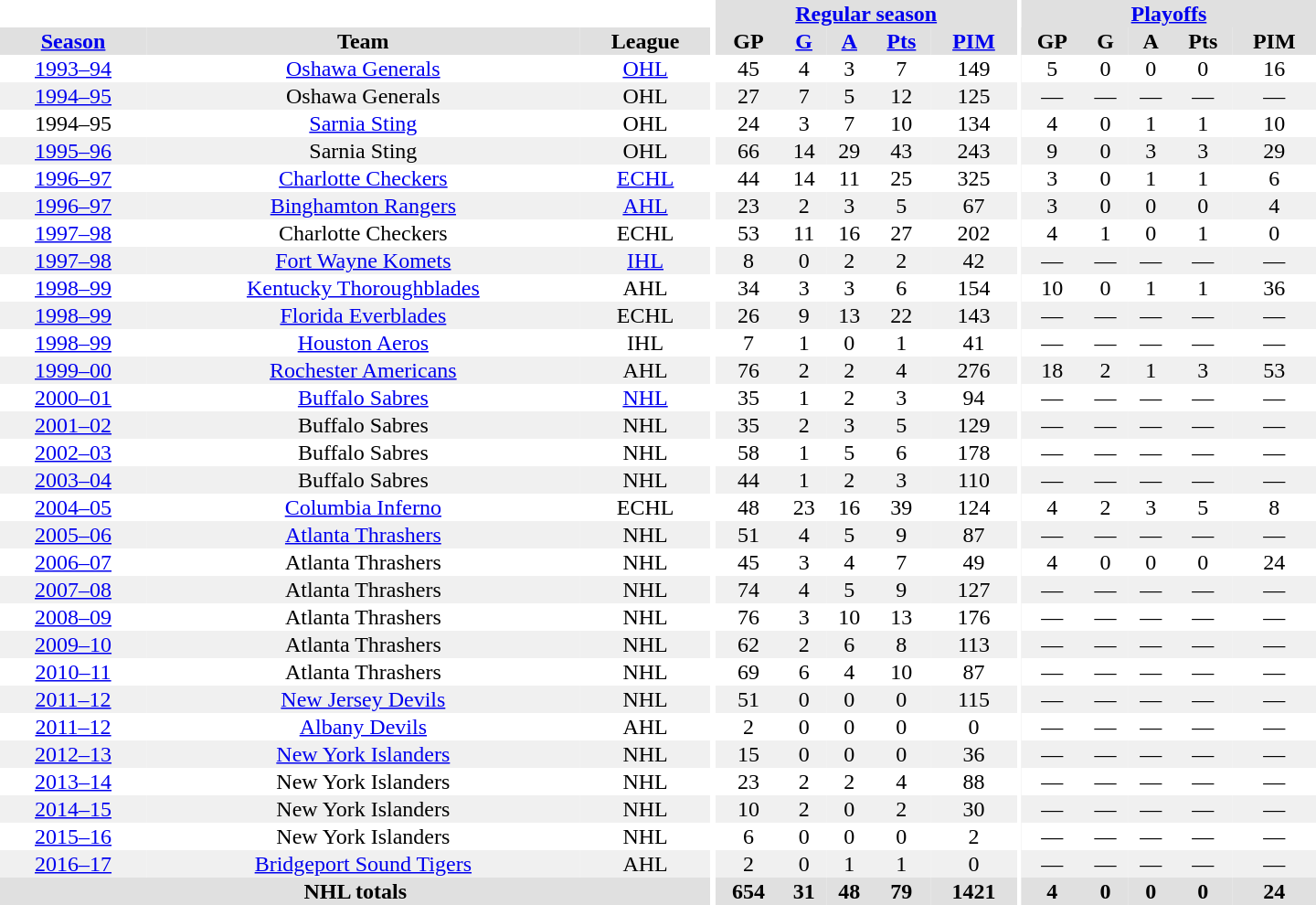<table border="0" cellpadding="1" cellspacing="0" style="text-align:center; width:60em">
<tr bgcolor="#e0e0e0">
<th colspan="3" bgcolor="#ffffff"></th>
<th rowspan="100" bgcolor="#ffffff"></th>
<th colspan="5"><a href='#'>Regular season</a></th>
<th rowspan="100" bgcolor="#ffffff"></th>
<th colspan="5"><a href='#'>Playoffs</a></th>
</tr>
<tr bgcolor="#e0e0e0">
<th><a href='#'>Season</a></th>
<th>Team</th>
<th>League</th>
<th>GP</th>
<th><a href='#'>G</a></th>
<th><a href='#'>A</a></th>
<th><a href='#'>Pts</a></th>
<th><a href='#'>PIM</a></th>
<th>GP</th>
<th>G</th>
<th>A</th>
<th>Pts</th>
<th>PIM</th>
</tr>
<tr>
<td><a href='#'>1993–94</a></td>
<td><a href='#'>Oshawa Generals</a></td>
<td><a href='#'>OHL</a></td>
<td>45</td>
<td>4</td>
<td>3</td>
<td>7</td>
<td>149</td>
<td>5</td>
<td>0</td>
<td>0</td>
<td>0</td>
<td>16</td>
</tr>
<tr bgcolor="#f0f0f0">
<td><a href='#'>1994–95</a></td>
<td>Oshawa Generals</td>
<td>OHL</td>
<td>27</td>
<td>7</td>
<td>5</td>
<td>12</td>
<td>125</td>
<td>—</td>
<td>—</td>
<td>—</td>
<td>—</td>
<td>—</td>
</tr>
<tr>
<td>1994–95</td>
<td><a href='#'>Sarnia Sting</a></td>
<td>OHL</td>
<td>24</td>
<td>3</td>
<td>7</td>
<td>10</td>
<td>134</td>
<td>4</td>
<td>0</td>
<td>1</td>
<td>1</td>
<td>10</td>
</tr>
<tr bgcolor="#f0f0f0">
<td><a href='#'>1995–96</a></td>
<td>Sarnia Sting</td>
<td>OHL</td>
<td>66</td>
<td>14</td>
<td>29</td>
<td>43</td>
<td>243</td>
<td>9</td>
<td>0</td>
<td>3</td>
<td>3</td>
<td>29</td>
</tr>
<tr>
<td><a href='#'>1996–97</a></td>
<td><a href='#'>Charlotte Checkers</a></td>
<td><a href='#'>ECHL</a></td>
<td>44</td>
<td>14</td>
<td>11</td>
<td>25</td>
<td>325</td>
<td>3</td>
<td>0</td>
<td>1</td>
<td>1</td>
<td>6</td>
</tr>
<tr bgcolor="#f0f0f0">
<td><a href='#'>1996–97</a></td>
<td><a href='#'>Binghamton Rangers</a></td>
<td><a href='#'>AHL</a></td>
<td>23</td>
<td>2</td>
<td>3</td>
<td>5</td>
<td>67</td>
<td>3</td>
<td>0</td>
<td>0</td>
<td>0</td>
<td>4</td>
</tr>
<tr>
<td><a href='#'>1997–98</a></td>
<td>Charlotte Checkers</td>
<td>ECHL</td>
<td>53</td>
<td>11</td>
<td>16</td>
<td>27</td>
<td>202</td>
<td>4</td>
<td>1</td>
<td>0</td>
<td>1</td>
<td>0</td>
</tr>
<tr bgcolor="#f0f0f0">
<td><a href='#'>1997–98</a></td>
<td><a href='#'>Fort Wayne Komets</a></td>
<td><a href='#'>IHL</a></td>
<td>8</td>
<td>0</td>
<td>2</td>
<td>2</td>
<td>42</td>
<td>—</td>
<td>—</td>
<td>—</td>
<td>—</td>
<td>—</td>
</tr>
<tr>
<td><a href='#'>1998–99</a></td>
<td><a href='#'>Kentucky Thoroughblades</a></td>
<td>AHL</td>
<td>34</td>
<td>3</td>
<td>3</td>
<td>6</td>
<td>154</td>
<td>10</td>
<td>0</td>
<td>1</td>
<td>1</td>
<td>36</td>
</tr>
<tr bgcolor="#f0f0f0">
<td><a href='#'>1998–99</a></td>
<td><a href='#'>Florida Everblades</a></td>
<td>ECHL</td>
<td>26</td>
<td>9</td>
<td>13</td>
<td>22</td>
<td>143</td>
<td>—</td>
<td>—</td>
<td>—</td>
<td>—</td>
<td>—</td>
</tr>
<tr>
<td><a href='#'>1998–99</a></td>
<td><a href='#'>Houston Aeros</a></td>
<td>IHL</td>
<td>7</td>
<td>1</td>
<td>0</td>
<td>1</td>
<td>41</td>
<td>—</td>
<td>—</td>
<td>—</td>
<td>—</td>
<td>—</td>
</tr>
<tr bgcolor="#f0f0f0">
<td><a href='#'>1999–00</a></td>
<td><a href='#'>Rochester Americans</a></td>
<td>AHL</td>
<td>76</td>
<td>2</td>
<td>2</td>
<td>4</td>
<td>276</td>
<td>18</td>
<td>2</td>
<td>1</td>
<td>3</td>
<td>53</td>
</tr>
<tr>
<td><a href='#'>2000–01</a></td>
<td><a href='#'>Buffalo Sabres</a></td>
<td><a href='#'>NHL</a></td>
<td>35</td>
<td>1</td>
<td>2</td>
<td>3</td>
<td>94</td>
<td>—</td>
<td>—</td>
<td>—</td>
<td>—</td>
<td>—</td>
</tr>
<tr bgcolor="#f0f0f0">
<td><a href='#'>2001–02</a></td>
<td>Buffalo Sabres</td>
<td>NHL</td>
<td>35</td>
<td>2</td>
<td>3</td>
<td>5</td>
<td>129</td>
<td>—</td>
<td>—</td>
<td>—</td>
<td>—</td>
<td>—</td>
</tr>
<tr>
<td><a href='#'>2002–03</a></td>
<td>Buffalo Sabres</td>
<td>NHL</td>
<td>58</td>
<td>1</td>
<td>5</td>
<td>6</td>
<td>178</td>
<td>—</td>
<td>—</td>
<td>—</td>
<td>—</td>
<td>—</td>
</tr>
<tr bgcolor="#f0f0f0">
<td><a href='#'>2003–04</a></td>
<td>Buffalo Sabres</td>
<td>NHL</td>
<td>44</td>
<td>1</td>
<td>2</td>
<td>3</td>
<td>110</td>
<td>—</td>
<td>—</td>
<td>—</td>
<td>—</td>
<td>—</td>
</tr>
<tr>
<td><a href='#'>2004–05</a></td>
<td><a href='#'>Columbia Inferno</a></td>
<td>ECHL</td>
<td>48</td>
<td>23</td>
<td>16</td>
<td>39</td>
<td>124</td>
<td>4</td>
<td>2</td>
<td>3</td>
<td>5</td>
<td>8</td>
</tr>
<tr bgcolor="#f0f0f0">
<td><a href='#'>2005–06</a></td>
<td><a href='#'>Atlanta Thrashers</a></td>
<td>NHL</td>
<td>51</td>
<td>4</td>
<td>5</td>
<td>9</td>
<td>87</td>
<td>—</td>
<td>—</td>
<td>—</td>
<td>—</td>
<td>—</td>
</tr>
<tr>
<td><a href='#'>2006–07</a></td>
<td>Atlanta Thrashers</td>
<td>NHL</td>
<td>45</td>
<td>3</td>
<td>4</td>
<td>7</td>
<td>49</td>
<td>4</td>
<td>0</td>
<td>0</td>
<td>0</td>
<td>24</td>
</tr>
<tr bgcolor="#f0f0f0">
<td><a href='#'>2007–08</a></td>
<td>Atlanta Thrashers</td>
<td>NHL</td>
<td>74</td>
<td>4</td>
<td>5</td>
<td>9</td>
<td>127</td>
<td>—</td>
<td>—</td>
<td>—</td>
<td>—</td>
<td>—</td>
</tr>
<tr>
<td><a href='#'>2008–09</a></td>
<td>Atlanta Thrashers</td>
<td>NHL</td>
<td>76</td>
<td>3</td>
<td>10</td>
<td>13</td>
<td>176</td>
<td>—</td>
<td>—</td>
<td>—</td>
<td>—</td>
<td>—</td>
</tr>
<tr bgcolor="#f0f0f0">
<td><a href='#'>2009–10</a></td>
<td>Atlanta Thrashers</td>
<td>NHL</td>
<td>62</td>
<td>2</td>
<td>6</td>
<td>8</td>
<td>113</td>
<td>—</td>
<td>—</td>
<td>—</td>
<td>—</td>
<td>—</td>
</tr>
<tr>
<td><a href='#'>2010–11</a></td>
<td>Atlanta Thrashers</td>
<td>NHL</td>
<td>69</td>
<td>6</td>
<td>4</td>
<td>10</td>
<td>87</td>
<td>—</td>
<td>—</td>
<td>—</td>
<td>—</td>
<td>—</td>
</tr>
<tr bgcolor="#f0f0f0">
<td><a href='#'>2011–12</a></td>
<td><a href='#'>New Jersey Devils</a></td>
<td>NHL</td>
<td>51</td>
<td>0</td>
<td>0</td>
<td>0</td>
<td>115</td>
<td>—</td>
<td>—</td>
<td>—</td>
<td>—</td>
<td>—</td>
</tr>
<tr>
<td><a href='#'>2011–12</a></td>
<td><a href='#'>Albany Devils</a></td>
<td>AHL</td>
<td>2</td>
<td>0</td>
<td>0</td>
<td>0</td>
<td>0</td>
<td>—</td>
<td>—</td>
<td>—</td>
<td>—</td>
<td>—</td>
</tr>
<tr bgcolor="#f0f0f0">
<td><a href='#'>2012–13</a></td>
<td><a href='#'>New York Islanders</a></td>
<td>NHL</td>
<td>15</td>
<td>0</td>
<td>0</td>
<td>0</td>
<td>36</td>
<td>—</td>
<td>—</td>
<td>—</td>
<td>—</td>
<td>—</td>
</tr>
<tr>
<td><a href='#'>2013–14</a></td>
<td>New York Islanders</td>
<td>NHL</td>
<td>23</td>
<td>2</td>
<td>2</td>
<td>4</td>
<td>88</td>
<td>—</td>
<td>—</td>
<td>—</td>
<td>—</td>
<td>—</td>
</tr>
<tr bgcolor="#f0f0f0">
<td><a href='#'>2014–15</a></td>
<td>New York Islanders</td>
<td>NHL</td>
<td>10</td>
<td>2</td>
<td>0</td>
<td>2</td>
<td>30</td>
<td>—</td>
<td>—</td>
<td>—</td>
<td>—</td>
<td>—</td>
</tr>
<tr>
<td><a href='#'>2015–16</a></td>
<td>New York Islanders</td>
<td>NHL</td>
<td>6</td>
<td>0</td>
<td>0</td>
<td>0</td>
<td>2</td>
<td>—</td>
<td>—</td>
<td>—</td>
<td>—</td>
<td>—</td>
</tr>
<tr bgcolor="#f0f0f0">
<td><a href='#'>2016–17</a></td>
<td><a href='#'>Bridgeport Sound Tigers</a></td>
<td>AHL</td>
<td>2</td>
<td>0</td>
<td>1</td>
<td>1</td>
<td>0</td>
<td>—</td>
<td>—</td>
<td>—</td>
<td>—</td>
<td>—</td>
</tr>
<tr bgcolor="#e0e0e0">
<th colspan="3">NHL totals</th>
<th>654</th>
<th>31</th>
<th>48</th>
<th>79</th>
<th>1421</th>
<th>4</th>
<th>0</th>
<th>0</th>
<th>0</th>
<th>24</th>
</tr>
</table>
